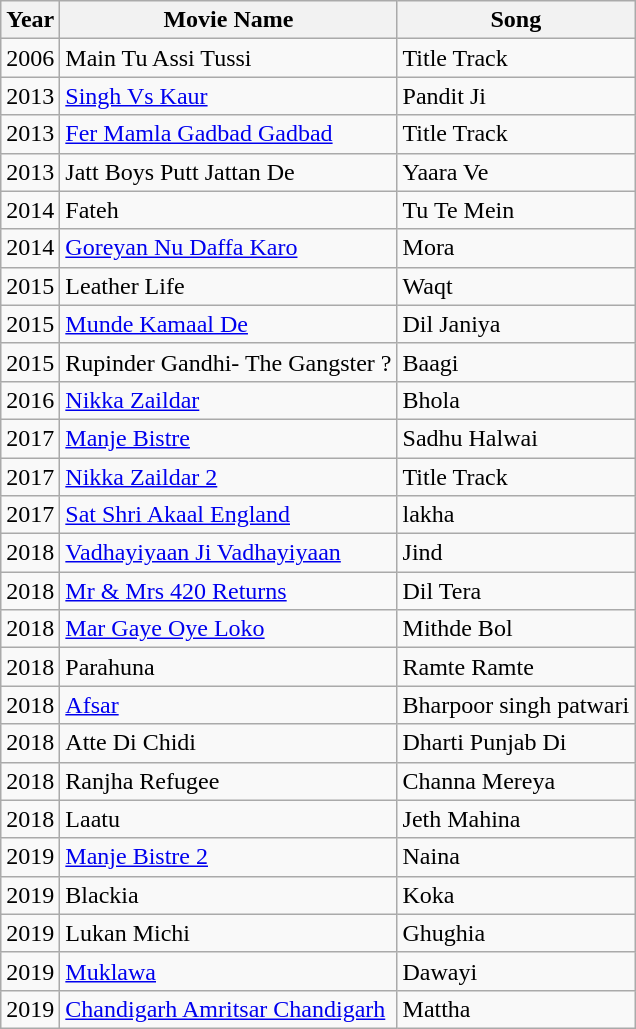<table class="wikitable">
<tr>
<th>Year</th>
<th>Movie Name</th>
<th>Song</th>
</tr>
<tr>
<td>2006</td>
<td>Main Tu Assi Tussi</td>
<td>Title Track</td>
</tr>
<tr>
<td>2013</td>
<td><a href='#'>Singh Vs Kaur</a></td>
<td>Pandit Ji</td>
</tr>
<tr>
<td>2013</td>
<td><a href='#'>Fer Mamla Gadbad Gadbad</a></td>
<td>Title Track</td>
</tr>
<tr>
<td>2013</td>
<td>Jatt Boys Putt Jattan De</td>
<td>Yaara Ve</td>
</tr>
<tr>
<td>2014</td>
<td>Fateh</td>
<td>Tu Te Mein</td>
</tr>
<tr>
<td>2014</td>
<td><a href='#'>Goreyan Nu Daffa Karo</a></td>
<td>Mora</td>
</tr>
<tr>
<td>2015</td>
<td>Leather Life</td>
<td>Waqt</td>
</tr>
<tr>
<td>2015</td>
<td><a href='#'>Munde Kamaal De</a></td>
<td>Dil Janiya</td>
</tr>
<tr>
<td>2015</td>
<td>Rupinder Gandhi- The Gangster ?</td>
<td>Baagi</td>
</tr>
<tr>
<td>2016</td>
<td><a href='#'>Nikka Zaildar</a></td>
<td>Bhola</td>
</tr>
<tr>
<td>2017</td>
<td><a href='#'>Manje Bistre</a></td>
<td>Sadhu Halwai</td>
</tr>
<tr>
<td>2017</td>
<td><a href='#'>Nikka Zaildar 2</a></td>
<td>Title Track</td>
</tr>
<tr>
<td>2017</td>
<td><a href='#'>Sat Shri Akaal England</a></td>
<td>lakha</td>
</tr>
<tr>
<td>2018</td>
<td><a href='#'>Vadhayiyaan Ji Vadhayiyaan</a></td>
<td>Jind</td>
</tr>
<tr>
<td>2018</td>
<td><a href='#'>Mr & Mrs 420 Returns</a></td>
<td>Dil Tera</td>
</tr>
<tr>
<td>2018</td>
<td><a href='#'>Mar Gaye Oye Loko</a></td>
<td>Mithde Bol</td>
</tr>
<tr>
<td>2018</td>
<td>Parahuna</td>
<td>Ramte Ramte</td>
</tr>
<tr>
<td>2018</td>
<td><a href='#'>Afsar</a></td>
<td>Bharpoor singh patwari</td>
</tr>
<tr>
<td>2018</td>
<td>Atte Di Chidi</td>
<td>Dharti Punjab Di</td>
</tr>
<tr>
<td>2018</td>
<td>Ranjha Refugee</td>
<td>Channa Mereya</td>
</tr>
<tr>
<td>2018</td>
<td>Laatu</td>
<td>Jeth Mahina</td>
</tr>
<tr>
<td>2019</td>
<td><a href='#'>Manje Bistre 2</a></td>
<td>Naina</td>
</tr>
<tr>
<td>2019</td>
<td>Blackia</td>
<td>Koka</td>
</tr>
<tr>
<td>2019</td>
<td>Lukan Michi</td>
<td>Ghughia</td>
</tr>
<tr>
<td>2019</td>
<td><a href='#'>Muklawa</a></td>
<td>Dawayi</td>
</tr>
<tr>
<td>2019</td>
<td><a href='#'>Chandigarh Amritsar Chandigarh</a></td>
<td>Mattha</td>
</tr>
</table>
